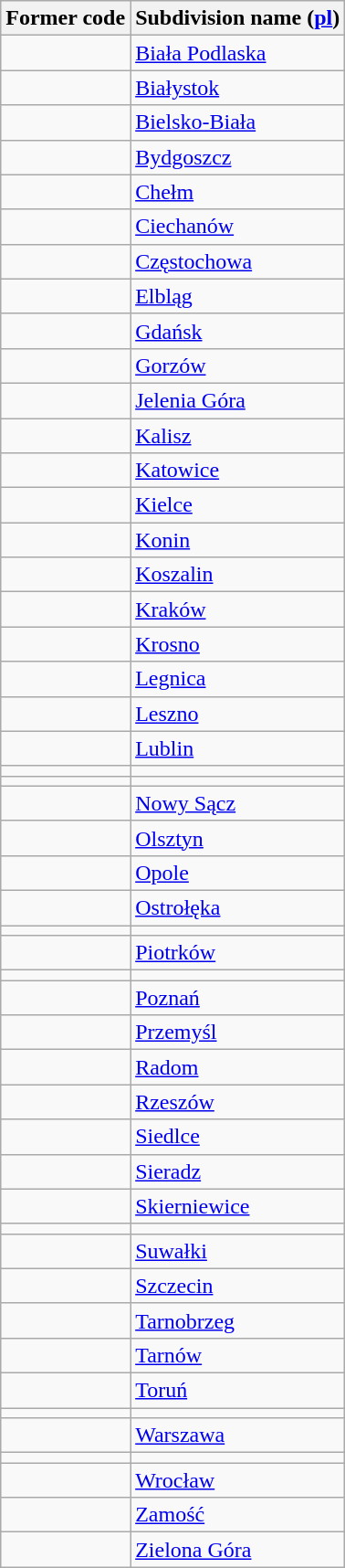<table class="wikitable sortable mw-collapsible">
<tr>
<th>Former code</th>
<th>Subdivision name (<a href='#'>pl</a>)</th>
</tr>
<tr>
<td></td>
<td><a href='#'>Biała Podlaska</a></td>
</tr>
<tr>
<td></td>
<td><a href='#'>Białystok</a></td>
</tr>
<tr>
<td></td>
<td><a href='#'>Bielsko-Biała</a></td>
</tr>
<tr>
<td></td>
<td><a href='#'>Bydgoszcz</a></td>
</tr>
<tr>
<td></td>
<td><a href='#'>Chełm</a></td>
</tr>
<tr>
<td></td>
<td><a href='#'>Ciechanów</a></td>
</tr>
<tr>
<td></td>
<td><a href='#'>Częstochowa</a></td>
</tr>
<tr>
<td></td>
<td><a href='#'>Elbląg</a></td>
</tr>
<tr>
<td></td>
<td><a href='#'>Gdańsk</a></td>
</tr>
<tr>
<td></td>
<td><a href='#'>Gorzów</a></td>
</tr>
<tr>
<td></td>
<td><a href='#'>Jelenia Góra</a></td>
</tr>
<tr>
<td></td>
<td><a href='#'>Kalisz</a></td>
</tr>
<tr>
<td></td>
<td><a href='#'>Katowice</a></td>
</tr>
<tr>
<td></td>
<td><a href='#'>Kielce</a></td>
</tr>
<tr>
<td></td>
<td><a href='#'>Konin</a></td>
</tr>
<tr>
<td></td>
<td><a href='#'>Koszalin</a></td>
</tr>
<tr>
<td></td>
<td><a href='#'>Kraków</a></td>
</tr>
<tr>
<td></td>
<td><a href='#'>Krosno</a></td>
</tr>
<tr>
<td></td>
<td><a href='#'>Legnica</a></td>
</tr>
<tr>
<td></td>
<td><a href='#'>Leszno</a></td>
</tr>
<tr>
<td></td>
<td><a href='#'>Lublin</a></td>
</tr>
<tr>
<td></td>
<td></td>
</tr>
<tr>
<td></td>
<td></td>
</tr>
<tr>
<td></td>
<td><a href='#'>Nowy Sącz</a></td>
</tr>
<tr>
<td></td>
<td><a href='#'>Olsztyn</a></td>
</tr>
<tr>
<td></td>
<td><a href='#'>Opole</a></td>
</tr>
<tr>
<td></td>
<td><a href='#'>Ostrołęka</a></td>
</tr>
<tr>
<td></td>
<td></td>
</tr>
<tr>
<td></td>
<td><a href='#'>Piotrków</a></td>
</tr>
<tr>
<td></td>
<td></td>
</tr>
<tr>
<td></td>
<td><a href='#'>Poznań</a></td>
</tr>
<tr>
<td></td>
<td><a href='#'>Przemyśl</a></td>
</tr>
<tr>
<td></td>
<td><a href='#'>Radom</a></td>
</tr>
<tr>
<td></td>
<td><a href='#'>Rzeszów</a></td>
</tr>
<tr>
<td></td>
<td><a href='#'>Siedlce</a></td>
</tr>
<tr>
<td></td>
<td><a href='#'>Sieradz</a></td>
</tr>
<tr>
<td></td>
<td><a href='#'>Skierniewice</a></td>
</tr>
<tr>
<td></td>
<td></td>
</tr>
<tr>
<td></td>
<td><a href='#'>Suwałki</a></td>
</tr>
<tr>
<td></td>
<td><a href='#'>Szczecin</a></td>
</tr>
<tr>
<td></td>
<td><a href='#'>Tarnobrzeg</a></td>
</tr>
<tr>
<td></td>
<td><a href='#'>Tarnów</a></td>
</tr>
<tr>
<td></td>
<td><a href='#'>Toruń</a></td>
</tr>
<tr>
<td></td>
<td></td>
</tr>
<tr>
<td></td>
<td><a href='#'>Warszawa</a></td>
</tr>
<tr>
<td></td>
<td></td>
</tr>
<tr>
<td></td>
<td><a href='#'>Wrocław</a></td>
</tr>
<tr>
<td></td>
<td><a href='#'>Zamość</a></td>
</tr>
<tr>
<td></td>
<td><a href='#'>Zielona Góra</a></td>
</tr>
</table>
